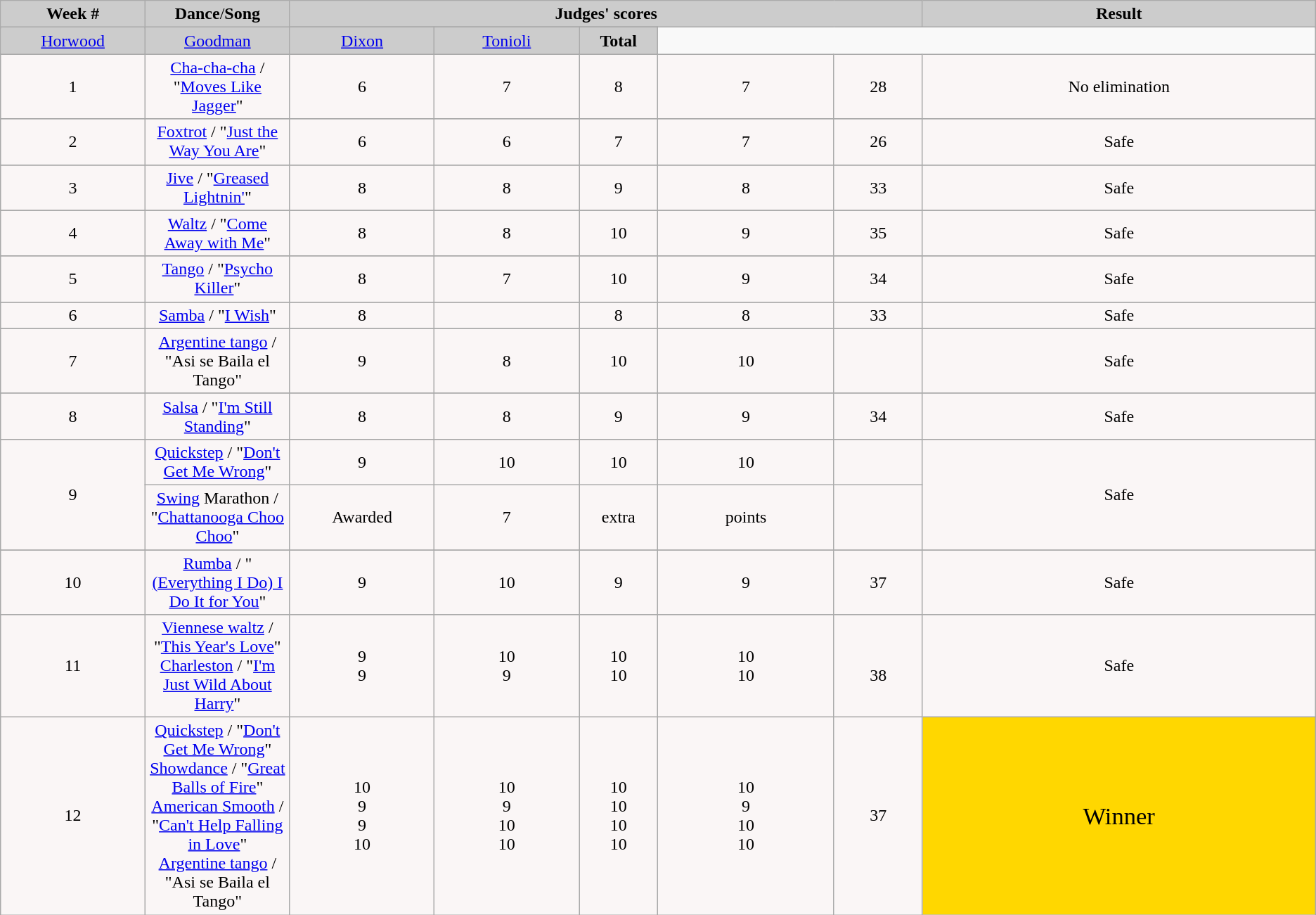<table class="wikitable collapsible collapsed">
<tr>
<td rowspan="2" bgcolor="CCCCCC" align="Center"><strong>Week #</strong></td>
<td rowspan="2" bgcolor="CCCCCC" align="Center"><strong>Dance</strong>/<strong>Song</strong></td>
<td colspan="5" bgcolor="CCCCCC" align="Center"><strong>Judges' scores</strong></td>
<td rowspan="2" bgcolor="CCCCCC" align="Center"><strong>Result</strong></td>
</tr>
<tr>
</tr>
<tr>
<td bgcolor="CCCCCC" width="11%" align="center"><a href='#'>Horwood</a></td>
<td bgcolor="CCCCCC" width="11%" align="center"><a href='#'>Goodman</a></td>
<td bgcolor="CCCCCC" width="11%" align="center"><a href='#'>Dixon</a></td>
<td bgcolor="CCCCCC" width="11%" align="center"><a href='#'>Tonioli</a></td>
<td bgcolor="CCCCCC" width="6%" align="center"><strong>Total</strong></td>
</tr>
<tr>
</tr>
<tr>
<td align="center" bgcolor="FAF6F6">1</td>
<td align="center" bgcolor="FAF6F6"><a href='#'>Cha-cha-cha</a> / "<a href='#'>Moves Like Jagger</a>"</td>
<td align="center" bgcolor="FAF6F6">6</td>
<td align="center" bgcolor="FAF6F6">7</td>
<td align="center" bgcolor="FAF6F6">8</td>
<td align="center" bgcolor="FAF6F6">7</td>
<td align="center" bgcolor="FAF6F6">28</td>
<td align="center" bgcolor="FAF6F6">No elimination</td>
</tr>
<tr>
</tr>
<tr>
<td align="center" bgcolor="FAF6F6">2</td>
<td align="center" bgcolor="FAF6F6"><a href='#'>Foxtrot</a> / "<a href='#'>Just the Way You Are</a>"</td>
<td align="center" bgcolor="FAF6F6">6</td>
<td align="center" bgcolor="FAF6F6">6</td>
<td align="center" bgcolor="FAF6F6">7</td>
<td align="center" bgcolor="FAF6F6">7</td>
<td align="center" bgcolor="FAF6F6">26</td>
<td align="center" bgcolor="FAF6F6">Safe</td>
</tr>
<tr>
</tr>
<tr>
<td align="center" bgcolor="FAF6F6">3</td>
<td align="center" bgcolor="FAF6F6"><a href='#'>Jive</a> / "<a href='#'>Greased Lightnin'</a>"</td>
<td align="center" bgcolor="FAF6F6">8</td>
<td align="center" bgcolor="FAF6F6">8</td>
<td align="center" bgcolor="FAF6F6">9</td>
<td align="center" bgcolor="FAF6F6">8</td>
<td align="center" bgcolor="FAF6F6">33</td>
<td align="center" bgcolor="FAF6F6">Safe</td>
</tr>
<tr>
</tr>
<tr>
<td align="center" bgcolor="FAF6F6">4</td>
<td align="center" bgcolor="FAF6F6"><a href='#'>Waltz</a> / "<a href='#'>Come Away with Me</a>"</td>
<td align="center" bgcolor="FAF6F6">8</td>
<td align="center" bgcolor="FAF6F6">8</td>
<td align="center" bgcolor="FAF6F6">10</td>
<td align="center" bgcolor="FAF6F6">9</td>
<td align="center" bgcolor="FAF6F6">35</td>
<td align="center" bgcolor="FAF6F6">Safe</td>
</tr>
<tr>
</tr>
<tr>
<td align="center" bgcolor="FAF6F6">5</td>
<td align="center" bgcolor="FAF6F6"><a href='#'>Tango</a> / "<a href='#'>Psycho Killer</a>"</td>
<td align="center" bgcolor="FAF6F6">8</td>
<td align="center" bgcolor="FAF6F6">7</td>
<td align="center" bgcolor="FAF6F6">10</td>
<td align="center" bgcolor="FAF6F6">9</td>
<td align="center" bgcolor="FAF6F6">34</td>
<td align="center" bgcolor="FAF6F6">Safe</td>
</tr>
<tr>
</tr>
<tr>
<td align="center" bgcolor="FAF6F6">6</td>
<td align="center" bgcolor="FAF6F6"><a href='#'>Samba</a> / "<a href='#'>I Wish</a>"</td>
<td align="center" bgcolor="FAF6F6">8</td>
<td align="center" bgcolor="FAF6F6"></td>
<td align="center" bgcolor="FAF6F6">8</td>
<td align="center" bgcolor="FAF6F6">8</td>
<td align="center" bgcolor="FAF6F6">33</td>
<td align="center" bgcolor="FAF6F6">Safe</td>
</tr>
<tr>
</tr>
<tr>
<td align="center" bgcolor="FAF6F6">7</td>
<td align="center" bgcolor="FAF6F6"><a href='#'>Argentine tango</a> / "Asi se Baila el Tango"</td>
<td align="center" bgcolor="FAF6F6">9</td>
<td align="center" bgcolor="FAF6F6">8</td>
<td align="center" bgcolor="FAF6F6">10</td>
<td align="center" bgcolor="FAF6F6">10</td>
<td align="center" bgcolor="FAF6F6"></td>
<td align="center" bgcolor="FAF6F6">Safe</td>
</tr>
<tr>
</tr>
<tr>
<td align="center" bgcolor="FAF6F6">8</td>
<td align="center" bgcolor="FAF6F6"><a href='#'>Salsa</a> / "<a href='#'>I'm Still Standing</a>"</td>
<td align="center" bgcolor="FAF6F6">8</td>
<td align="center" bgcolor="FAF6F6">8</td>
<td align="center" bgcolor="FAF6F6">9</td>
<td align="center" bgcolor="FAF6F6">9</td>
<td align="center" bgcolor="FAF6F6">34</td>
<td align="center" bgcolor="FAF6F6">Safe</td>
</tr>
<tr>
</tr>
<tr>
<td align="center" bgcolor="FAF6F6" rowspan=2>9</td>
<td align="center" bgcolor="FAF6F6"><a href='#'>Quickstep</a> / "<a href='#'>Don't Get Me Wrong</a>"</td>
<td align="center" bgcolor="FAF6F6">9</td>
<td align="center" bgcolor="FAF6F6">10</td>
<td align="center" bgcolor="FAF6F6">10</td>
<td align="center" bgcolor="FAF6F6">10</td>
<td align="center" bgcolor="FAF6F6"></td>
<td align="center" bgcolor="FAF6F6" rowspan=2>Safe</td>
</tr>
<tr>
<td align="center" bgcolor="FAF6F6"><a href='#'>Swing</a> Marathon / "<a href='#'>Chattanooga Choo Choo</a>"</td>
<td align="center" bgcolor="FAF6F6">Awarded</td>
<td align="center" bgcolor="FAF6F6">7</td>
<td align="center" bgcolor="FAF6F6">extra</td>
<td align="center" bgcolor="FAF6F6">points</td>
<td align="center" bgcolor="FAF6F6"></td>
</tr>
<tr>
</tr>
<tr>
<td align="center" bgcolor="FAF6F6">10</td>
<td align="center" bgcolor="FAF6F6"><a href='#'>Rumba</a> / "<a href='#'>(Everything I Do) I Do It for You</a>"</td>
<td align="center" bgcolor="FAF6F6">9</td>
<td align="center" bgcolor="FAF6F6">10</td>
<td align="center" bgcolor="FAF6F6">9</td>
<td align="center" bgcolor="FAF6F6">9</td>
<td align="center" bgcolor="FAF6F6">37</td>
<td align="center" bgcolor="FAF6F6">Safe</td>
</tr>
<tr>
</tr>
<tr>
<td align="center" bgcolor="FAF6F6">11</td>
<td align="center" bgcolor="FAF6F6"><a href='#'>Viennese waltz</a> / "<a href='#'>This Year's Love</a>"<br><a href='#'>Charleston</a> / "<a href='#'>I'm Just Wild About Harry</a>"</td>
<td align="center" bgcolor="FAF6F6">9<br>9</td>
<td align="center" bgcolor="FAF6F6">10<br>9</td>
<td align="center" bgcolor="FAF6F6">10<br>10</td>
<td align="center" bgcolor="FAF6F6">10<br>10</td>
<td align="center" bgcolor="FAF6F6"><br>38</td>
<td align="center" bgcolor="FAF6F6">Safe</td>
</tr>
<tr>
<td align="center" bgcolor="FAF6F6">12</td>
<td align="center" bgcolor="FAF6F6"><a href='#'>Quickstep</a> / "<a href='#'>Don't Get Me Wrong</a>"<br><a href='#'>Showdance</a> / "<a href='#'>Great Balls of Fire</a>"<br><a href='#'>American Smooth</a> / "<a href='#'>Can't Help Falling in Love</a>"<br><a href='#'>Argentine tango</a> / "Asi se Baila el Tango"</td>
<td align="center" bgcolor="FAF6F6">10<br>9<br>9<br>10</td>
<td align="center" bgcolor="FAF6F6">10<br>9<br>10<br>10</td>
<td align="center" bgcolor="FAF6F6">10<br>10<br>10<br>10</td>
<td align="center" bgcolor="FAF6F6">10<br>9<br>10<br>10</td>
<td align="center" bgcolor="FAF6F6"><br>37<br><br></td>
<td align="center" bgcolor="gold"><big><big>Winner</big></big></td>
</tr>
</table>
